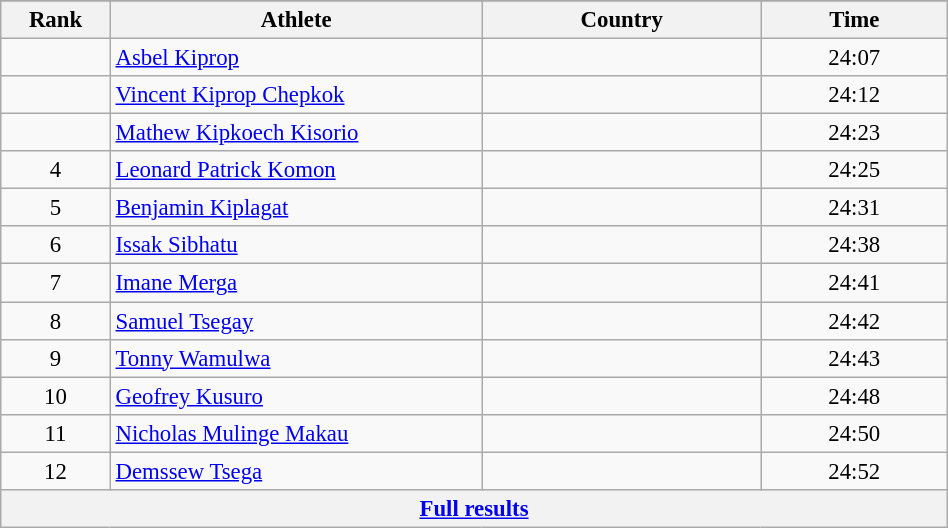<table class="wikitable sortable" style=" text-align:center; font-size:95%;" width="50%">
<tr>
</tr>
<tr>
<th width=5%>Rank</th>
<th width=20%>Athlete</th>
<th width=15%>Country</th>
<th width=10%>Time</th>
</tr>
<tr>
<td align=center></td>
<td align=left><a href='#'>Asbel Kiprop</a></td>
<td align=left></td>
<td>24:07</td>
</tr>
<tr>
<td align=center></td>
<td align=left><a href='#'>Vincent Kiprop Chepkok</a></td>
<td align=left></td>
<td>24:12</td>
</tr>
<tr>
<td align=center></td>
<td align=left><a href='#'>Mathew Kipkoech Kisorio</a></td>
<td align=left></td>
<td>24:23</td>
</tr>
<tr>
<td align=center>4</td>
<td align=left><a href='#'>Leonard Patrick Komon</a></td>
<td align=left></td>
<td>24:25</td>
</tr>
<tr>
<td align=center>5</td>
<td align=left><a href='#'>Benjamin Kiplagat</a></td>
<td align=left></td>
<td>24:31</td>
</tr>
<tr>
<td align=center>6</td>
<td align=left><a href='#'>Issak Sibhatu</a></td>
<td align=left></td>
<td>24:38</td>
</tr>
<tr>
<td align=center>7</td>
<td align=left><a href='#'>Imane Merga</a></td>
<td align=left></td>
<td>24:41</td>
</tr>
<tr>
<td align=center>8</td>
<td align=left><a href='#'>Samuel Tsegay</a></td>
<td align=left></td>
<td>24:42</td>
</tr>
<tr>
<td align=center>9</td>
<td align=left><a href='#'>Tonny Wamulwa</a></td>
<td align=left></td>
<td>24:43</td>
</tr>
<tr>
<td align=center>10</td>
<td align=left><a href='#'>Geofrey Kusuro</a></td>
<td align=left></td>
<td>24:48</td>
</tr>
<tr>
<td align=center>11</td>
<td align=left><a href='#'>Nicholas Mulinge Makau</a></td>
<td align=left></td>
<td>24:50</td>
</tr>
<tr>
<td align=center>12</td>
<td align=left><a href='#'>Demssew Tsega</a></td>
<td align=left></td>
<td>24:52</td>
</tr>
<tr class="sortbottom">
<th colspan=4 align=center><a href='#'>Full results</a></th>
</tr>
</table>
